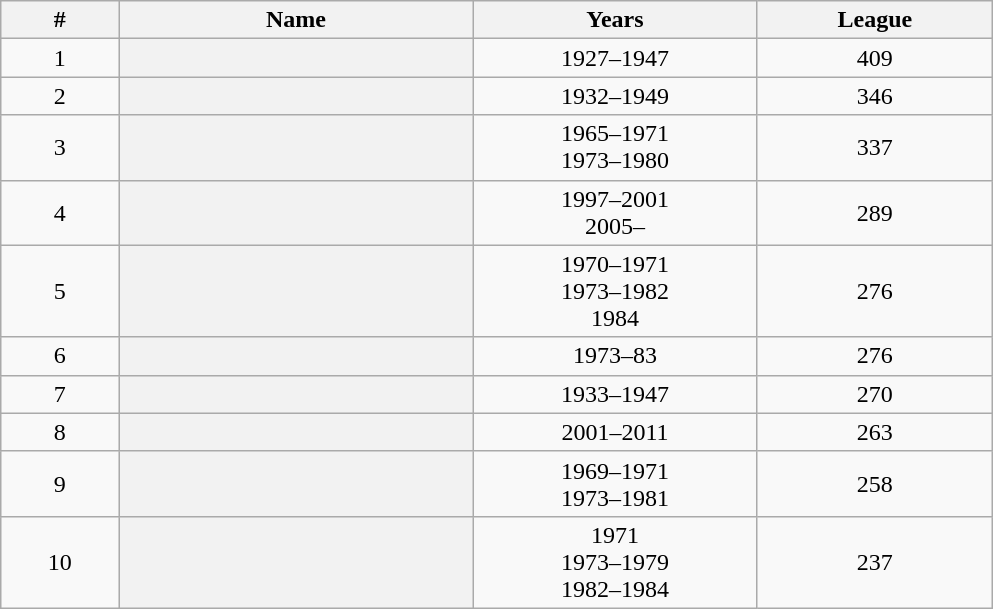<table class="sortable wikitable plainrowheaders"  style="text-align: center;">
<tr>
<th scope="col" style="width:5%;">#</th>
<th scope="col" style="width:15%;">Name</th>
<th scope="col" style="width:12%;">Years</th>
<th scope="col" style="width:10%;">League</th>
</tr>
<tr>
<td>1</td>
<th scope="row"> </th>
<td>1927–1947</td>
<td>409</td>
</tr>
<tr>
<td>2</td>
<th scope="row"> </th>
<td>1932–1949</td>
<td>346</td>
</tr>
<tr>
<td>3</td>
<th scope="row"> </th>
<td>1965–1971<br>1973–1980</td>
<td>337</td>
</tr>
<tr>
<td>4</td>
<th scope="row"> </th>
<td>1997–2001<br>2005–</td>
<td>289</td>
</tr>
<tr>
<td>5</td>
<th scope="row"> </th>
<td>1970–1971<br>1973–1982<br>1984</td>
<td>276</td>
</tr>
<tr>
<td>6</td>
<th scope="row"> </th>
<td>1973–83</td>
<td>276</td>
</tr>
<tr>
<td>7</td>
<th scope="row"> </th>
<td>1933–1947</td>
<td>270</td>
</tr>
<tr>
<td>8</td>
<th scope="row"> </th>
<td>2001–2011</td>
<td>263</td>
</tr>
<tr>
<td>9</td>
<th scope="row"> </th>
<td>1969–1971<br>1973–1981</td>
<td>258</td>
</tr>
<tr>
<td>10</td>
<th scope="row"> </th>
<td>1971<br>1973–1979<br>1982–1984</td>
<td>237</td>
</tr>
</table>
